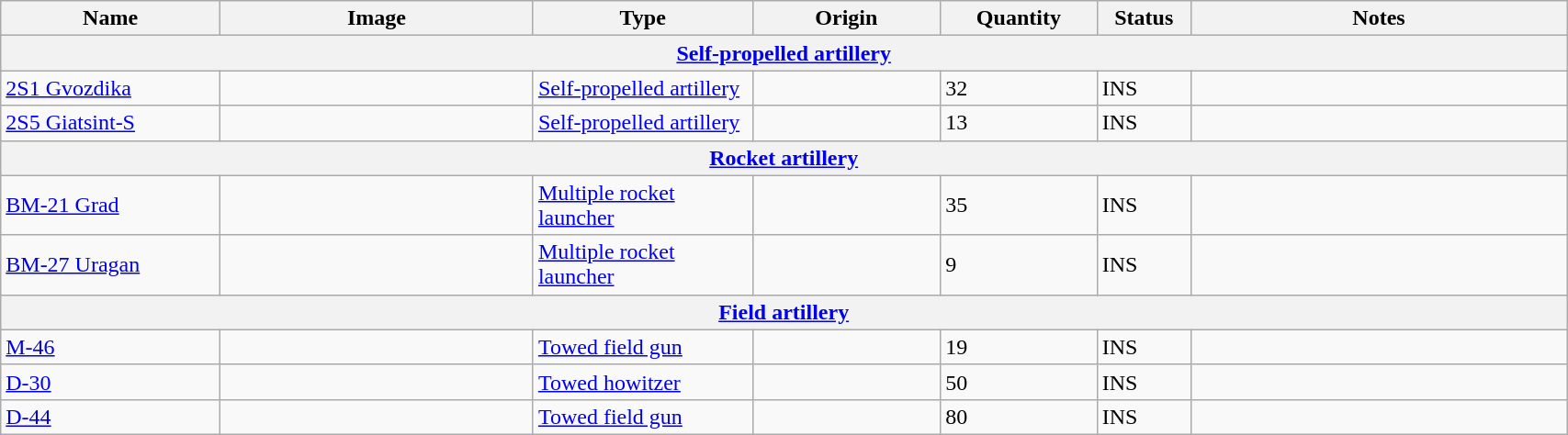<table class="wikitable" style="width:90%;">
<tr>
<th width=14%>Name</th>
<th width=20%>Image</th>
<th width=14%>Type</th>
<th width=12%>Origin</th>
<th width=10%>Quantity</th>
<th width=06%>Status</th>
<th width=24%>Notes</th>
</tr>
<tr>
<th colspan="7"><a href='#'>Self-propelled artillery</a></th>
</tr>
<tr>
<td><a href='#'>2S1 Gvozdika</a></td>
<td></td>
<td><a href='#'>Self-propelled artillery</a></td>
<td></td>
<td>32</td>
<td>INS</td>
<td></td>
</tr>
<tr>
<td><a href='#'>2S5 Giatsint-S</a></td>
<td></td>
<td><a href='#'>Self-propelled artillery</a></td>
<td></td>
<td>13</td>
<td>INS</td>
<td></td>
</tr>
<tr>
<th colspan="7"><a href='#'>Rocket artillery</a></th>
</tr>
<tr>
<td><a href='#'>BM-21 Grad</a></td>
<td></td>
<td><a href='#'>Multiple rocket launcher</a></td>
<td></td>
<td>35</td>
<td>INS</td>
<td></td>
</tr>
<tr>
<td><a href='#'>BM-27 Uragan</a></td>
<td></td>
<td><a href='#'>Multiple rocket launcher</a></td>
<td></td>
<td>9</td>
<td>INS</td>
<td></td>
</tr>
<tr>
<th colspan="7"><a href='#'>Field artillery</a></th>
</tr>
<tr>
<td><a href='#'>M-46</a></td>
<td></td>
<td><a href='#'>Towed field gun</a></td>
<td></td>
<td>19</td>
<td>INS</td>
<td></td>
</tr>
<tr>
<td><a href='#'>D-30</a></td>
<td></td>
<td><a href='#'>Towed howitzer</a></td>
<td></td>
<td>50</td>
<td>INS</td>
<td></td>
</tr>
<tr>
<td><a href='#'>D-44</a></td>
<td></td>
<td><a href='#'>Towed field gun</a></td>
<td></td>
<td>80</td>
<td>INS</td>
<td></td>
</tr>
</table>
